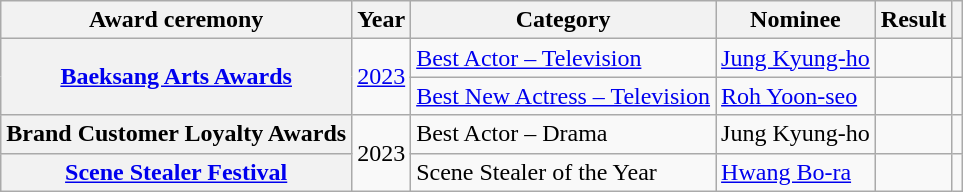<table class="wikitable plainrowheaders sortable">
<tr>
<th scope="col">Award ceremony</th>
<th scope="col">Year</th>
<th scope="col">Category</th>
<th scope="col">Nominee</th>
<th scope="col">Result</th>
<th scope="col" class="unsortable"></th>
</tr>
<tr>
<th scope="row" rowspan="2"><a href='#'>Baeksang Arts Awards</a></th>
<td style="text-align:center" rowspan="2"><a href='#'>2023</a></td>
<td><a href='#'>Best Actor – Television</a></td>
<td><a href='#'>Jung Kyung-ho</a></td>
<td></td>
<td style="text-align:center"></td>
</tr>
<tr>
<td><a href='#'>Best New Actress – Television</a></td>
<td><a href='#'>Roh Yoon-seo</a></td>
<td></td>
<td style="text-align:center"></td>
</tr>
<tr>
<th scope="row">Brand Customer Loyalty Awards</th>
<td style="text-align:center" rowspan="2">2023</td>
<td>Best Actor – Drama</td>
<td>Jung Kyung-ho</td>
<td></td>
<td style="text-align:center;"></td>
</tr>
<tr>
<th scope="row"><a href='#'>Scene Stealer Festival</a></th>
<td>Scene Stealer of the Year</td>
<td><a href='#'>Hwang Bo-ra</a></td>
<td></td>
<td style="text-align:center"></td>
</tr>
</table>
